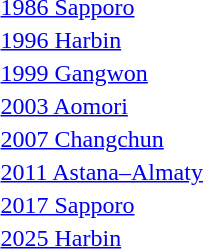<table>
<tr>
<td><a href='#'>1986 Sapporo</a></td>
<td></td>
<td></td>
<td></td>
</tr>
<tr>
<td><a href='#'>1996 Harbin</a></td>
<td></td>
<td></td>
<td></td>
</tr>
<tr>
<td><a href='#'>1999 Gangwon</a></td>
<td></td>
<td></td>
<td></td>
</tr>
<tr>
<td><a href='#'>2003 Aomori</a></td>
<td></td>
<td></td>
<td></td>
</tr>
<tr>
<td><a href='#'>2007 Changchun</a></td>
<td></td>
<td></td>
<td></td>
</tr>
<tr>
<td><a href='#'>2011 Astana–Almaty</a></td>
<td></td>
<td></td>
<td></td>
</tr>
<tr>
<td><a href='#'>2017 Sapporo</a></td>
<td></td>
<td></td>
<td></td>
</tr>
<tr>
<td><a href='#'>2025 Harbin</a></td>
<td></td>
<td></td>
<td></td>
</tr>
</table>
